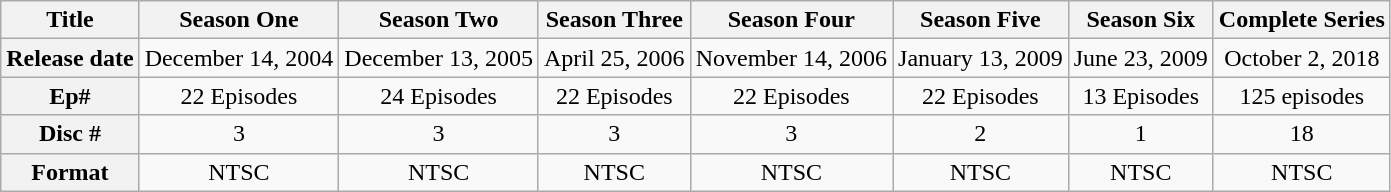<table class="wikitable">
<tr style="text-align:center;">
<th>Title</th>
<th>Season One</th>
<th>Season Two</th>
<th>Season Three</th>
<th>Season Four</th>
<th>Season Five</th>
<th>Season Six</th>
<th>Complete Series</th>
</tr>
<tr style="text-align:center;">
<th>Release date</th>
<td>December 14, 2004</td>
<td>December 13, 2005</td>
<td>April 25, 2006</td>
<td>November 14, 2006</td>
<td>January 13, 2009</td>
<td>June 23, 2009</td>
<td>October 2, 2018</td>
</tr>
<tr style="text-align:center;">
<th>Ep#</th>
<td>22 Episodes</td>
<td>24 Episodes</td>
<td>22 Episodes</td>
<td>22 Episodes</td>
<td>22 Episodes</td>
<td>13 Episodes</td>
<td>125 episodes</td>
</tr>
<tr style="text-align:center;">
<th>Disc #</th>
<td>3</td>
<td>3</td>
<td>3</td>
<td>3</td>
<td>2</td>
<td>1</td>
<td>18</td>
</tr>
<tr style="text-align:center;">
<th>Format</th>
<td>NTSC</td>
<td>NTSC</td>
<td>NTSC</td>
<td>NTSC</td>
<td>NTSC</td>
<td>NTSC</td>
<td>NTSC</td>
</tr>
</table>
